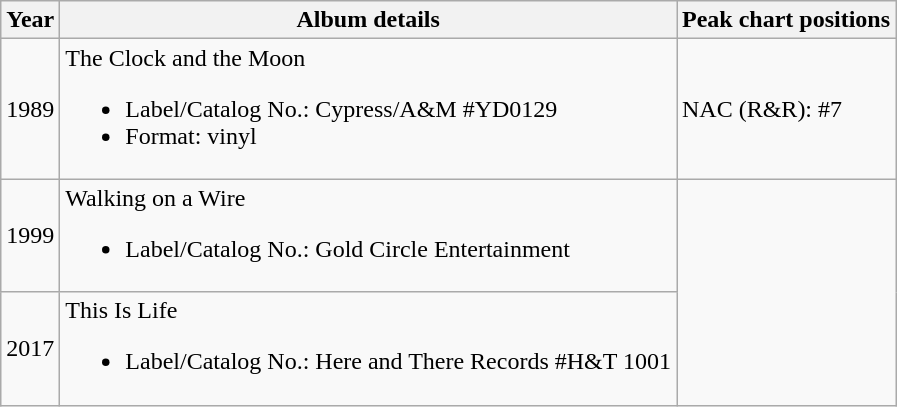<table class="wikitable">
<tr>
<th><strong>Year</strong></th>
<th><strong>Album details</strong></th>
<th><strong>Peak chart positions</strong></th>
</tr>
<tr>
<td>1989</td>
<td>The Clock and the Moon<br><ul><li>Label/Catalog No.: Cypress/A&M #YD0129</li><li>Format: vinyl</li></ul></td>
<td>NAC (R&R): #7</td>
</tr>
<tr>
<td>1999</td>
<td>Walking on a Wire<br><ul><li>Label/Catalog No.: Gold Circle Entertainment</li></ul></td>
</tr>
<tr>
<td>2017</td>
<td>This Is Life<br><ul><li>Label/Catalog No.: Here and There Records #H&T 1001</li></ul></td>
</tr>
</table>
